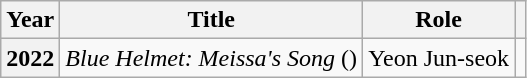<table class="wikitable plainrowheaders sortable">
<tr>
<th scope="col">Year</th>
<th scope="col">Title</th>
<th scope="col">Role</th>
<th scope="col" class="unsortable"></th>
</tr>
<tr>
<th scope="row">2022</th>
<td><em>Blue Helmet: Meissa's Song</em> ()</td>
<td>Yeon Jun-seok</td>
<td></td>
</tr>
</table>
